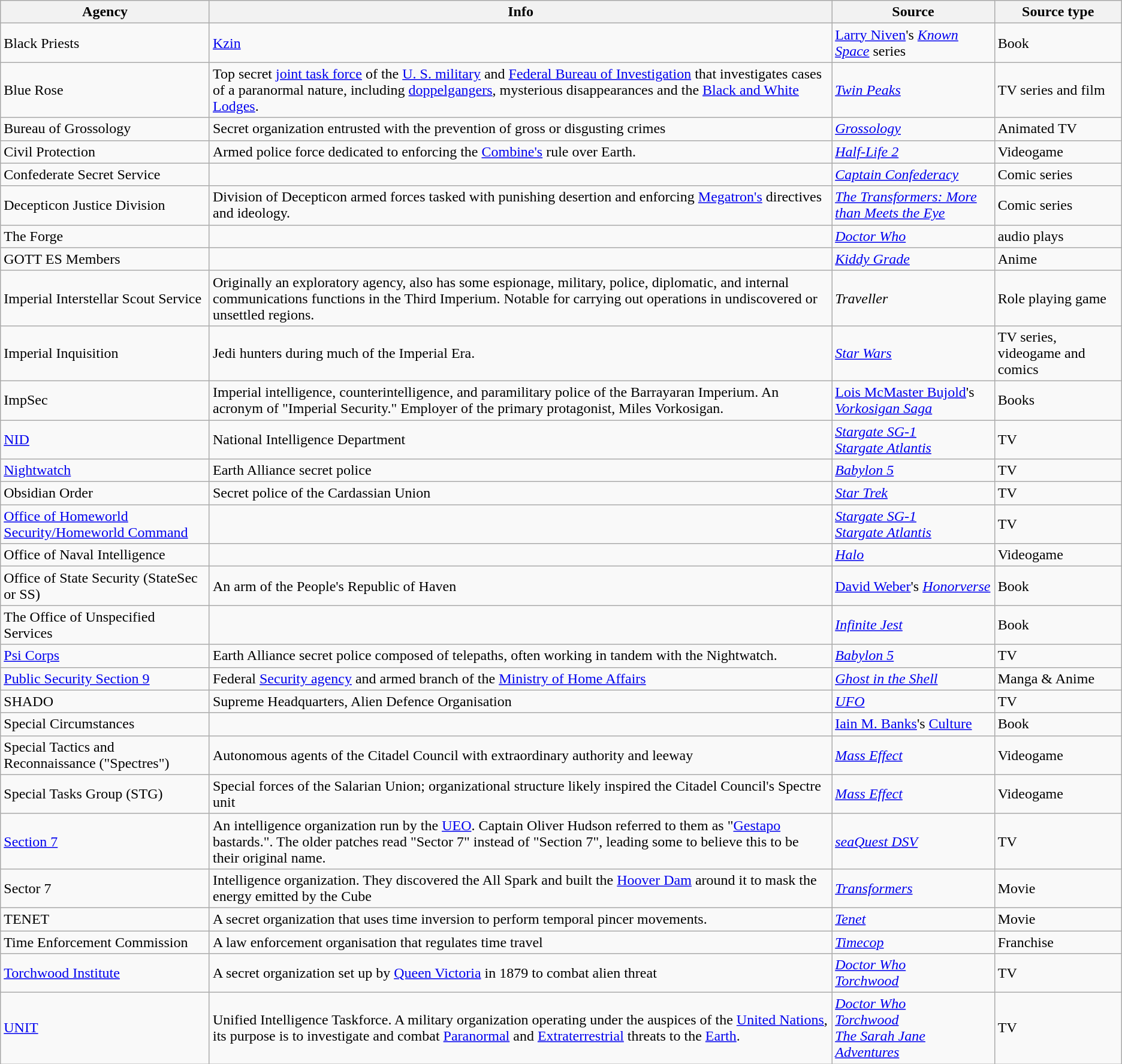<table class="wikitable">
<tr>
<th>Agency</th>
<th>Info</th>
<th>Source</th>
<th>Source type</th>
</tr>
<tr>
<td>Black Priests</td>
<td><a href='#'>Kzin</a></td>
<td><a href='#'>Larry Niven</a>'s <em><a href='#'>Known Space</a></em> series</td>
<td>Book</td>
</tr>
<tr>
<td>Blue Rose</td>
<td>Top secret <a href='#'>joint task force</a> of the <a href='#'>U. S. military</a> and <a href='#'>Federal Bureau of Investigation</a> that investigates cases of a paranormal nature, including <a href='#'>doppelgangers</a>, mysterious disappearances and the <a href='#'>Black and White Lodges</a>.</td>
<td><em><a href='#'>Twin Peaks</a></em></td>
<td>TV series and film</td>
</tr>
<tr>
<td>Bureau of Grossology</td>
<td>Secret organization entrusted with the prevention of gross or disgusting crimes</td>
<td><em><a href='#'>Grossology</a></em></td>
<td>Animated TV</td>
</tr>
<tr>
<td>Civil Protection</td>
<td>Armed police force dedicated to enforcing the <a href='#'>Combine's</a> rule over Earth.</td>
<td><em><a href='#'>Half-Life 2</a></em></td>
<td>Videogame</td>
</tr>
<tr>
<td>Confederate Secret Service</td>
<td></td>
<td><em><a href='#'>Captain Confederacy</a></em></td>
<td>Comic series</td>
</tr>
<tr>
<td>Decepticon Justice Division</td>
<td>Division of Decepticon armed forces tasked with punishing desertion and enforcing <a href='#'>Megatron's</a> directives and ideology.</td>
<td><em><a href='#'>The Transformers: More than Meets the Eye</a></em></td>
<td>Comic series</td>
</tr>
<tr>
<td>The Forge</td>
<td></td>
<td><em><a href='#'>Doctor Who</a></em></td>
<td>audio plays</td>
</tr>
<tr>
<td>GOTT ES Members</td>
<td></td>
<td><em><a href='#'>Kiddy Grade</a></em></td>
<td>Anime</td>
</tr>
<tr>
<td>Imperial Interstellar Scout Service</td>
<td>Originally an exploratory agency, also has some espionage, military, police, diplomatic, and internal communications functions in the Third Imperium. Notable for carrying out operations in undiscovered or unsettled regions.</td>
<td><em>Traveller</em></td>
<td>Role playing game</td>
</tr>
<tr>
<td>Imperial Inquisition</td>
<td>Jedi hunters during much of the Imperial Era.</td>
<td><em><a href='#'>Star Wars</a></em></td>
<td>TV series, videogame and comics</td>
</tr>
<tr>
<td>ImpSec</td>
<td>Imperial intelligence, counterintelligence, and paramilitary police of the Barrayaran Imperium. An acronym of "Imperial Security." Employer of the primary protagonist, Miles Vorkosigan.</td>
<td><a href='#'>Lois McMaster Bujold</a>'s <em><a href='#'>Vorkosigan Saga</a></em></td>
<td>Books</td>
</tr>
<tr>
<td><a href='#'>NID</a></td>
<td>National Intelligence Department</td>
<td><em><a href='#'>Stargate SG-1</a></em> <br> <em><a href='#'>Stargate Atlantis</a></em></td>
<td>TV</td>
</tr>
<tr>
<td><a href='#'>Nightwatch</a></td>
<td>Earth Alliance secret police</td>
<td><em><a href='#'>Babylon 5</a></em></td>
<td>TV</td>
</tr>
<tr>
<td>Obsidian Order</td>
<td>Secret police of the Cardassian Union</td>
<td><em><a href='#'>Star Trek</a></em></td>
<td>TV</td>
</tr>
<tr>
<td><a href='#'>Office of Homeworld Security/Homeworld Command</a></td>
<td></td>
<td><em><a href='#'>Stargate SG-1</a></em> <br> <em><a href='#'>Stargate Atlantis</a></em></td>
<td>TV</td>
</tr>
<tr>
<td>Office of Naval Intelligence</td>
<td></td>
<td><em><a href='#'>Halo</a></em></td>
<td>Videogame</td>
</tr>
<tr>
<td>Office of State Security (StateSec or SS)</td>
<td>An arm of the People's Republic of Haven</td>
<td><a href='#'>David Weber</a>'s <em><a href='#'>Honorverse</a></em></td>
<td>Book</td>
</tr>
<tr>
<td>The Office of Unspecified Services</td>
<td></td>
<td><em><a href='#'>Infinite Jest</a></em></td>
<td>Book</td>
</tr>
<tr>
<td><a href='#'>Psi Corps</a></td>
<td>Earth Alliance secret police composed of telepaths, often working in tandem with the Nightwatch.</td>
<td><em><a href='#'>Babylon 5</a></em></td>
<td>TV</td>
</tr>
<tr>
<td><a href='#'>Public Security Section 9</a></td>
<td>Federal <a href='#'>Security agency</a> and armed branch of the <a href='#'>Ministry of Home Affairs</a></td>
<td><em><a href='#'>Ghost in the Shell</a></em></td>
<td>Manga & Anime</td>
</tr>
<tr>
<td>SHADO</td>
<td>Supreme Headquarters, Alien Defence Organisation</td>
<td><em><a href='#'>UFO</a></em></td>
<td>TV</td>
</tr>
<tr>
<td>Special Circumstances</td>
<td></td>
<td><a href='#'>Iain M. Banks</a>'s <a href='#'>Culture</a></td>
<td>Book</td>
</tr>
<tr>
<td>Special Tactics and Reconnaissance ("Spectres")</td>
<td>Autonomous agents of the Citadel Council with extraordinary authority and leeway</td>
<td><em><a href='#'>Mass Effect</a></em></td>
<td>Videogame</td>
</tr>
<tr>
<td>Special Tasks Group (STG)</td>
<td>Special forces of the Salarian Union; organizational structure likely inspired the Citadel Council's Spectre unit</td>
<td><em><a href='#'>Mass Effect</a></em></td>
<td>Videogame</td>
</tr>
<tr>
<td><a href='#'>Section 7</a></td>
<td>An intelligence organization run by the <a href='#'>UEO</a>. Captain Oliver Hudson referred to them as "<a href='#'>Gestapo</a> bastards.". The older patches read "Sector 7" instead of "Section 7", leading some to believe this to be their original name.</td>
<td><em><a href='#'>seaQuest DSV</a></em></td>
<td>TV</td>
</tr>
<tr>
<td>Sector 7</td>
<td>Intelligence organization. They discovered the All Spark and built the <a href='#'>Hoover Dam</a> around it to mask the energy emitted by the Cube</td>
<td><em><a href='#'>Transformers</a></em></td>
<td>Movie</td>
</tr>
<tr>
<td>TENET</td>
<td>A secret organization that uses time inversion to perform temporal pincer movements.</td>
<td><em><a href='#'>Tenet</a></em></td>
<td>Movie</td>
</tr>
<tr>
<td>Time Enforcement Commission</td>
<td>A law enforcement organisation that regulates time travel</td>
<td><em><a href='#'>Timecop</a></em></td>
<td>Franchise</td>
</tr>
<tr>
<td><a href='#'>Torchwood Institute</a></td>
<td>A secret organization set up by <a href='#'>Queen Victoria</a> in 1879 to combat alien threat</td>
<td><em><a href='#'>Doctor Who</a></em> <br> <em><a href='#'>Torchwood</a></em></td>
<td>TV</td>
</tr>
<tr>
<td><a href='#'>UNIT</a></td>
<td>Unified Intelligence Taskforce. A military organization operating under the auspices of the <a href='#'>United Nations</a>, its purpose is to investigate and combat <a href='#'>Paranormal</a> and <a href='#'>Extraterrestrial</a> threats to the <a href='#'>Earth</a>.</td>
<td><em><a href='#'>Doctor Who</a></em> <br> <em><a href='#'>Torchwood</a></em> <br> <em><a href='#'>The Sarah Jane Adventures</a></em></td>
<td>TV</td>
</tr>
</table>
